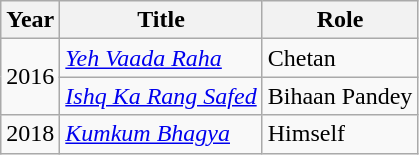<table class="wikitable">
<tr>
<th>Year</th>
<th>Title</th>
<th>Role</th>
</tr>
<tr>
<td rowspan="2">2016</td>
<td><em><a href='#'>Yeh Vaada Raha</a></em></td>
<td>Chetan</td>
</tr>
<tr>
<td><em><a href='#'>Ishq Ka Rang Safed</a></em></td>
<td>Bihaan Pandey</td>
</tr>
<tr>
<td>2018</td>
<td><em><a href='#'>Kumkum Bhagya</a></em></td>
<td>Himself</td>
</tr>
</table>
